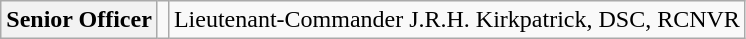<table class="wikitable">
<tr>
<th>Senior Officer</th>
<td></td>
<td>Lieutenant-Commander J.R.H. Kirkpatrick, DSC, RCNVR</td>
</tr>
</table>
